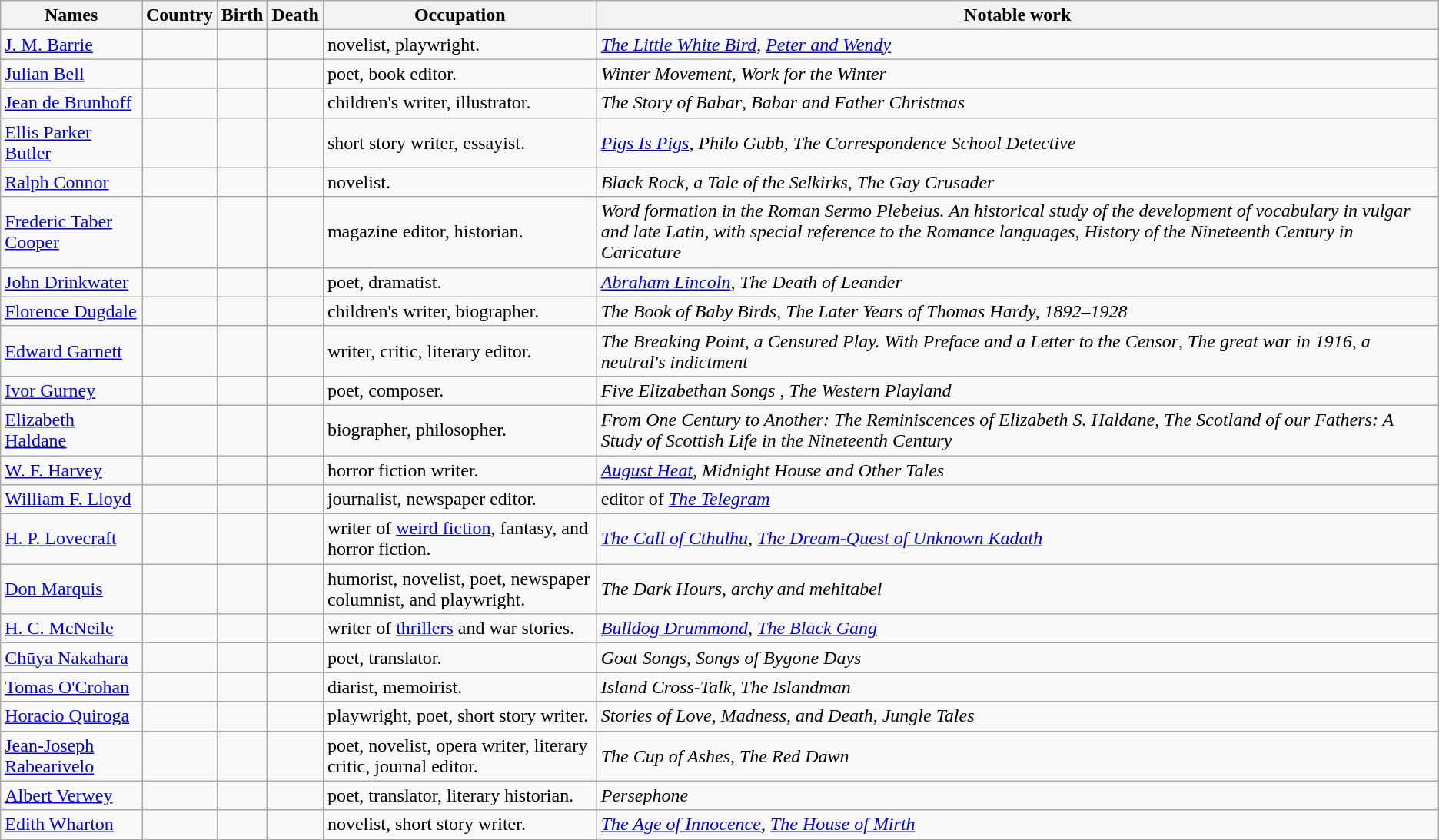<table class="wikitable sortable" border="1" style="border-spacing:0; style="width:100%;">
<tr>
<th>Names</th>
<th>Country</th>
<th>Birth</th>
<th>Death</th>
<th>Occupation</th>
<th>Notable work</th>
</tr>
<tr>
<td><a href='#'>J. M. Barrie</a></td>
<td></td>
<td></td>
<td></td>
<td>novelist, playwright.</td>
<td><em><a href='#'>The Little White Bird</a></em>, <em><a href='#'>Peter and Wendy</a></em></td>
</tr>
<tr>
<td><a href='#'>Julian Bell</a></td>
<td></td>
<td></td>
<td></td>
<td>poet, book editor.</td>
<td><em>Winter Movement</em>, <em>Work for the Winter</em></td>
</tr>
<tr>
<td><a href='#'>Jean de Brunhoff</a></td>
<td></td>
<td></td>
<td></td>
<td>children's writer, illustrator.</td>
<td><em>The Story of Babar</em>, <em>Babar and Father Christmas</em></td>
</tr>
<tr>
<td><a href='#'>Ellis Parker Butler</a></td>
<td></td>
<td></td>
<td></td>
<td>short story writer, essayist.</td>
<td><em><a href='#'>Pigs Is Pigs</a></em>, <em>Philo Gubb, The Correspondence School Detective</em></td>
</tr>
<tr>
<td><a href='#'>Ralph Connor</a></td>
<td></td>
<td></td>
<td></td>
<td>novelist.</td>
<td><em>Black Rock, a Tale of the Selkirks</em>, <em>The Gay Crusader</em></td>
</tr>
<tr>
<td><a href='#'>Frederic Taber Cooper</a></td>
<td></td>
<td></td>
<td></td>
<td>magazine editor, historian.</td>
<td><em>Word formation in the Roman Sermo Plebeius. An historical study of the development of vocabulary in vulgar and late Latin, with special reference to the Romance languages</em>, <em>History of the Nineteenth Century in Caricature</em></td>
</tr>
<tr>
<td><a href='#'>John Drinkwater</a></td>
<td></td>
<td></td>
<td></td>
<td>poet, dramatist.</td>
<td><em><a href='#'>Abraham Lincoln</a></em>, <em>The Death of Leander</em></td>
</tr>
<tr>
<td><a href='#'>Florence Dugdale</a></td>
<td></td>
<td></td>
<td></td>
<td>children's writer, biographer.</td>
<td><em>The Book of Baby Birds</em>, <em>The Later Years of Thomas Hardy, 1892–1928</em></td>
</tr>
<tr>
<td><a href='#'>Edward Garnett</a></td>
<td></td>
<td></td>
<td></td>
<td>writer, critic, literary editor.</td>
<td><em>The Breaking Point, a Censured Play. With Preface and a Letter to the Censor</em>, <em>The great war in 1916, a neutral's indictment</em></td>
</tr>
<tr>
<td><a href='#'>Ivor Gurney</a></td>
<td></td>
<td></td>
<td></td>
<td>poet, composer.</td>
<td><em>Five Elizabethan Songs </em>, <em>The Western Playland</em></td>
</tr>
<tr>
<td><a href='#'>Elizabeth Haldane</a></td>
<td></td>
<td></td>
<td></td>
<td>biographer, philosopher.</td>
<td><em>From One Century to Another: The Reminiscences of Elizabeth S. Haldane</em>, <em>The Scotland of our Fathers: A Study of Scottish Life in the Nineteenth Century</em></td>
</tr>
<tr>
<td><a href='#'>W. F. Harvey</a></td>
<td></td>
<td></td>
<td></td>
<td>horror fiction writer.</td>
<td><em><a href='#'>August Heat</a></em>, <em>Midnight House and Other Tales</em></td>
</tr>
<tr>
<td><a href='#'>William F. Lloyd</a></td>
<td></td>
<td></td>
<td></td>
<td>journalist, newspaper editor.</td>
<td>editor of <em><a href='#'>The Telegram</a></em></td>
</tr>
<tr>
<td><a href='#'>H. P. Lovecraft</a></td>
<td></td>
<td></td>
<td></td>
<td>writer of <a href='#'>weird fiction</a>, fantasy, and horror fiction.</td>
<td><em><a href='#'>The Call of Cthulhu</a></em>, <em><a href='#'>The Dream-Quest of Unknown Kadath</a></em></td>
</tr>
<tr>
<td><a href='#'>Don Marquis</a></td>
<td></td>
<td></td>
<td></td>
<td>humorist, novelist, poet, newspaper columnist, and playwright.</td>
<td><em>The Dark Hours</em>, <em> archy and mehitabel</em></td>
</tr>
<tr>
<td><a href='#'>H. C. McNeile</a></td>
<td></td>
<td></td>
<td></td>
<td>writer of <a href='#'>thrillers</a> and war stories.</td>
<td><em><a href='#'>Bulldog Drummond</a></em>, <em><a href='#'>The Black Gang</a></em></td>
</tr>
<tr>
<td><a href='#'>Chūya Nakahara</a></td>
<td></td>
<td></td>
<td></td>
<td>poet, translator.</td>
<td><em>Goat Songs</em>, <em>Songs of Bygone Days</em></td>
</tr>
<tr>
<td><a href='#'>Tomas O'Crohan</a></td>
<td></td>
<td></td>
<td></td>
<td>diarist, memoirist.</td>
<td><em>Island Cross-Talk</em>, <em>The Islandman</em></td>
</tr>
<tr>
<td><a href='#'>Horacio Quiroga</a></td>
<td></td>
<td></td>
<td></td>
<td>playwright, poet, short story writer.</td>
<td><em>Stories of Love, Madness, and Death</em>, <em>Jungle Tales</em></td>
</tr>
<tr>
<td><a href='#'>Jean-Joseph Rabearivelo</a></td>
<td></td>
<td></td>
<td></td>
<td>poet, novelist, opera writer, literary critic, journal editor.</td>
<td><em>The Cup of Ashes</em>, <em>The Red Dawn</em></td>
</tr>
<tr>
<td><a href='#'>Albert Verwey</a></td>
<td></td>
<td></td>
<td></td>
<td>poet, translator, literary historian.</td>
<td><em>Persephone </em></td>
</tr>
<tr>
<td><a href='#'>Edith Wharton</a></td>
<td></td>
<td></td>
<td></td>
<td>novelist, short story writer.</td>
<td><em><a href='#'>The Age of Innocence</a></em>, <em><a href='#'>The House of Mirth</a></em></td>
</tr>
</table>
